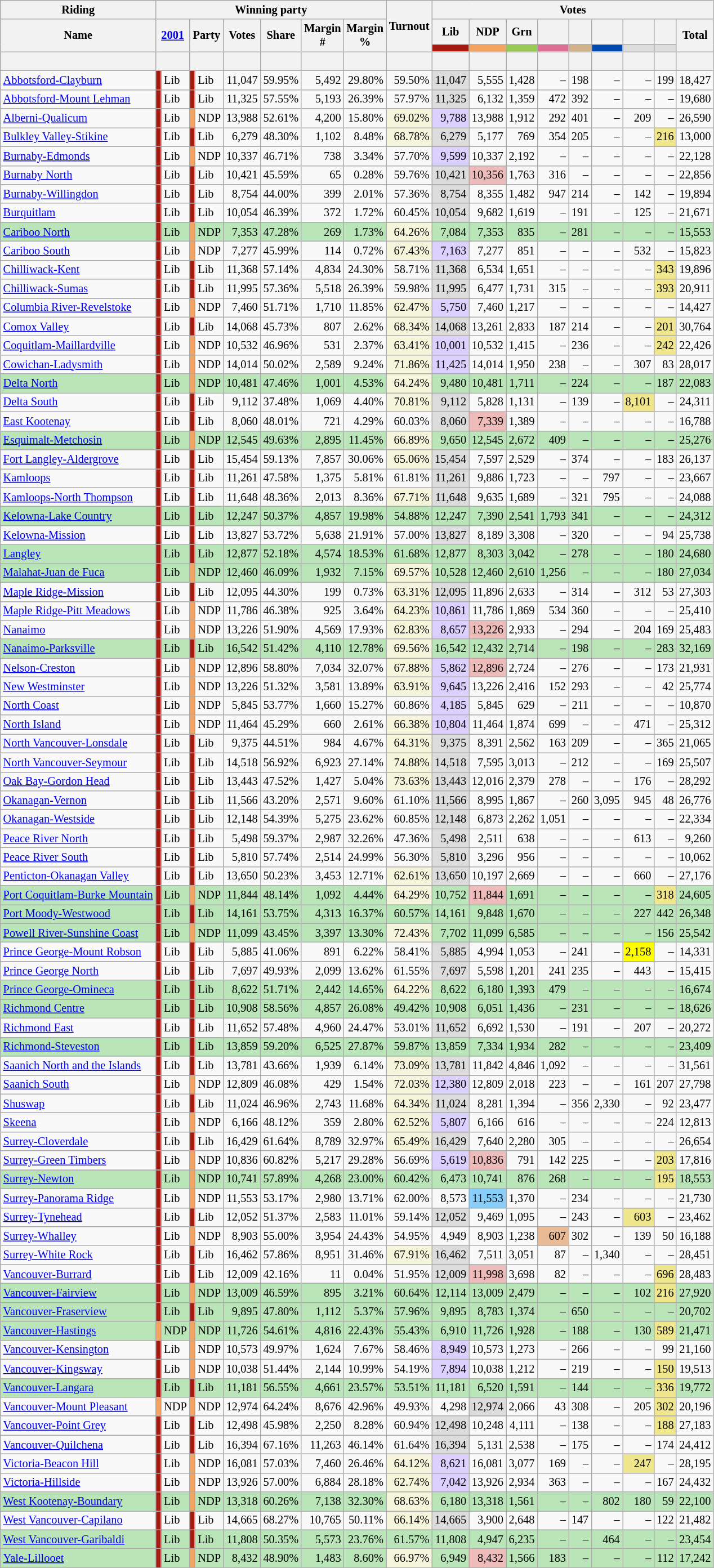<table class="wikitable sortable mw-collapsible" style="text-align:right; font-size:85%">
<tr>
<th scope="col">Riding</th>
<th scope="col" colspan="8">Winning party</th>
<th scope="col" rowspan="3">Turnout<br></th>
<th scope="col" colspan="9">Votes</th>
</tr>
<tr>
<th rowspan="2" scope="col">Name</th>
<th colspan="2" rowspan="2" scope="col"><strong><a href='#'>2001</a></strong></th>
<th colspan="2" rowspan="2" scope="col">Party</th>
<th rowspan="2" scope="col">Votes</th>
<th rowspan="2" scope="col">Share</th>
<th rowspan="2" scope="col">Margin<br>#</th>
<th rowspan="2" scope="col">Margin<br>%</th>
<th scope="col">Lib</th>
<th scope="col">NDP</th>
<th scope="col">Grn</th>
<th scope="col"></th>
<th scope="col"></th>
<th scope="col"></th>
<th scope="col"></th>
<th scope="col"></th>
<th rowspan="2" scope="col">Total</th>
</tr>
<tr>
<th scope="col" style="background-color:#A51B12;"></th>
<th scope="col" style="background-color:#F4A460;"></th>
<th scope="col" style="background-color:#99C955;"></th>
<th scope="col" style="background-color:#DB7093;"></th>
<th scope="col" style="background-color:#D2B48C;"></th>
<th scope="col" style="background-color:#004AAD;"></th>
<th scope="col" style="background-color:#DCDCDC;"></th>
<th scope="col" style="background-color:#DCDCDC;"></th>
</tr>
<tr>
<th> </th>
<th colspan="2"></th>
<th colspan="2"></th>
<th></th>
<th></th>
<th></th>
<th></th>
<th></th>
<th></th>
<th></th>
<th></th>
<th></th>
<th></th>
<th></th>
<th></th>
<th></th>
<th></th>
</tr>
<tr>
<td style="text-align:left"><a href='#'>Abbotsford-Clayburn</a></td>
<td style="background-color:#A51B12;"></td>
<td style="text-align:left;">Lib</td>
<td style="background-color:#A51B12;"></td>
<td style="text-align:left;">Lib</td>
<td>11,047</td>
<td>59.95%</td>
<td>5,492</td>
<td>29.80%</td>
<td>59.50%</td>
<td style="background-color:#DCDCDC;">11,047</td>
<td>5,555</td>
<td>1,428</td>
<td>–</td>
<td>198</td>
<td>–</td>
<td>–</td>
<td>199</td>
<td>18,427</td>
</tr>
<tr>
<td style="text-align:left"><a href='#'>Abbotsford-Mount Lehman</a></td>
<td style="background-color:#A51B12;"></td>
<td style="text-align:left;">Lib</td>
<td style="background-color:#A51B12;"></td>
<td style="text-align:left;">Lib</td>
<td>11,325</td>
<td>57.55%</td>
<td>5,193</td>
<td>26.39%</td>
<td>57.97%</td>
<td style="background-color:#DCDCDC;">11,325</td>
<td>6,132</td>
<td>1,359</td>
<td>472</td>
<td>392</td>
<td>–</td>
<td>–</td>
<td>–</td>
<td>19,680</td>
</tr>
<tr>
<td style="text-align:left"><a href='#'>Alberni-Qualicum</a></td>
<td style="background-color:#A51B12;"></td>
<td style="text-align:left;">Lib</td>
<td style="background-color:#F4A460;"></td>
<td style="text-align:left;">NDP</td>
<td>13,988</td>
<td>52.61%</td>
<td>4,200</td>
<td>15.80%</td>
<td style="background-color:#F5F5DC;">69.02%</td>
<td style="background-color:#DCD0FF;">9,788</td>
<td>13,988</td>
<td>1,912</td>
<td>292</td>
<td>401</td>
<td>–</td>
<td>209</td>
<td>–</td>
<td>26,590</td>
</tr>
<tr>
<td style="text-align:left"><a href='#'>Bulkley Valley-Stikine</a></td>
<td style="background-color:#A51B12;"></td>
<td style="text-align:left;">Lib</td>
<td style="background-color:#A51B12;"></td>
<td style="text-align:left;">Lib</td>
<td>6,279</td>
<td>48.30%</td>
<td>1,102</td>
<td>8.48%</td>
<td style="background-color:#F5F5DC;">68.78%</td>
<td style="background-color:#DCDCDC;">6,279</td>
<td>5,177</td>
<td>769</td>
<td>354</td>
<td>205</td>
<td>–</td>
<td>–</td>
<td style="background-color:#F0E68C;">216</td>
<td>13,000</td>
</tr>
<tr>
<td style="text-align:left"><a href='#'>Burnaby-Edmonds</a></td>
<td style="background-color:#A51B12;"></td>
<td style="text-align:left;">Lib</td>
<td style="background-color:#F4A460;"></td>
<td style="text-align:left;">NDP</td>
<td>10,337</td>
<td>46.71%</td>
<td>738</td>
<td>3.34%</td>
<td>57.70%</td>
<td style="background-color:#DCD0FF;">9,599</td>
<td>10,337</td>
<td>2,192</td>
<td>–</td>
<td>–</td>
<td>–</td>
<td>–</td>
<td>–</td>
<td>22,128</td>
</tr>
<tr>
<td style="text-align:left"><a href='#'>Burnaby North</a></td>
<td style="background-color:#A51B12;"></td>
<td style="text-align:left;">Lib</td>
<td style="background-color:#A51B12;"></td>
<td style="text-align:left;">Lib</td>
<td>10,421</td>
<td>45.59%</td>
<td>65</td>
<td>0.28%</td>
<td>59.76%</td>
<td style="background-color:#DCDCDC;">10,421</td>
<td style="background-color:#EEBBBB;">10,356</td>
<td>1,763</td>
<td>316</td>
<td>–</td>
<td>–</td>
<td>–</td>
<td>–</td>
<td>22,856</td>
</tr>
<tr>
<td style="text-align:left"><a href='#'>Burnaby-Willingdon</a></td>
<td style="background-color:#A51B12;"></td>
<td style="text-align:left;">Lib</td>
<td style="background-color:#A51B12;"></td>
<td style="text-align:left;">Lib</td>
<td>8,754</td>
<td>44.00%</td>
<td>399</td>
<td>2.01%</td>
<td>57.36%</td>
<td style="background-color:#DCDCDC;">8,754</td>
<td>8,355</td>
<td>1,482</td>
<td>947</td>
<td>214</td>
<td>–</td>
<td>142</td>
<td>–</td>
<td>19,894</td>
</tr>
<tr>
<td style="text-align:left"><a href='#'>Burquitlam</a></td>
<td style="background-color:#A51B12;"></td>
<td style="text-align:left;">Lib</td>
<td style="background-color:#A51B12;"></td>
<td style="text-align:left;">Lib</td>
<td>10,054</td>
<td>46.39%</td>
<td>372</td>
<td>1.72%</td>
<td>60.45%</td>
<td style="background-color:#DCDCDC;">10,054</td>
<td>9,682</td>
<td>1,619</td>
<td>–</td>
<td>191</td>
<td>–</td>
<td>125</td>
<td>–</td>
<td>21,671</td>
</tr>
<tr style="background-color:#B9E5B9;">
<td style="text-align:left"><a href='#'>Cariboo North</a></td>
<td style="background-color:#A51B12;"></td>
<td style="text-align:left;">Lib</td>
<td style="background-color:#F4A460;"></td>
<td style="text-align:left;">NDP</td>
<td>7,353</td>
<td>47.28%</td>
<td>269</td>
<td>1.73%</td>
<td style="background-color:#F5F5DC;">64.26%</td>
<td>7,084</td>
<td>7,353</td>
<td>835</td>
<td>–</td>
<td>281</td>
<td>–</td>
<td>–</td>
<td>–</td>
<td>15,553</td>
</tr>
<tr>
<td style="text-align:left"><a href='#'>Cariboo South</a></td>
<td style="background-color:#A51B12;"></td>
<td style="text-align:left;">Lib</td>
<td style="background-color:#F4A460;"></td>
<td style="text-align:left;">NDP</td>
<td>7,277</td>
<td>45.99%</td>
<td>114</td>
<td>0.72%</td>
<td style="background-color:#F5F5DC;">67.43%</td>
<td style="background-color:#DCD0FF;">7,163</td>
<td>7,277</td>
<td>851</td>
<td>–</td>
<td>–</td>
<td>–</td>
<td>532</td>
<td>–</td>
<td>15,823</td>
</tr>
<tr>
<td style="text-align:left"><a href='#'>Chilliwack-Kent</a></td>
<td style="background-color:#A51B12;"></td>
<td style="text-align:left;">Lib</td>
<td style="background-color:#A51B12;"></td>
<td style="text-align:left;">Lib</td>
<td>11,368</td>
<td>57.14%</td>
<td>4,834</td>
<td>24.30%</td>
<td>58.71%</td>
<td style="background-color:#DCDCDC;">11,368</td>
<td>6,534</td>
<td>1,651</td>
<td>–</td>
<td>–</td>
<td>–</td>
<td>–</td>
<td style="background-color:#F0E68C;">343</td>
<td>19,896</td>
</tr>
<tr>
<td style="text-align:left"><a href='#'>Chilliwack-Sumas</a></td>
<td style="background-color:#A51B12;"></td>
<td style="text-align:left;">Lib</td>
<td style="background-color:#A51B12;"></td>
<td style="text-align:left;">Lib</td>
<td>11,995</td>
<td>57.36%</td>
<td>5,518</td>
<td>26.39%</td>
<td>59.98%</td>
<td style="background-color:#DCDCDC;">11,995</td>
<td>6,477</td>
<td>1,731</td>
<td>315</td>
<td>–</td>
<td>–</td>
<td>–</td>
<td style="background-color:#F0E68C;">393</td>
<td>20,911</td>
</tr>
<tr>
<td style="text-align:left"><a href='#'>Columbia River-Revelstoke</a></td>
<td style="background-color:#A51B12;"></td>
<td style="text-align:left;">Lib</td>
<td style="background-color:#F4A460;"></td>
<td style="text-align:left;">NDP</td>
<td>7,460</td>
<td>51.71%</td>
<td>1,710</td>
<td>11.85%</td>
<td style="background-color:#F5F5DC;">62.47%</td>
<td style="background-color:#DCD0FF;">5,750</td>
<td>7,460</td>
<td>1,217</td>
<td>–</td>
<td>–</td>
<td>–</td>
<td>–</td>
<td>–</td>
<td>14,427</td>
</tr>
<tr>
<td style="text-align:left"><a href='#'>Comox Valley</a></td>
<td style="background-color:#A51B12;"></td>
<td style="text-align:left;">Lib</td>
<td style="background-color:#A51B12;"></td>
<td style="text-align:left;">Lib</td>
<td>14,068</td>
<td>45.73%</td>
<td>807</td>
<td>2.62%</td>
<td style="background-color:#F5F5DC;">68.34%</td>
<td style="background-color:#DCDCDC;">14,068</td>
<td>13,261</td>
<td>2,833</td>
<td>187</td>
<td>214</td>
<td>–</td>
<td>–</td>
<td style="background-color:#F0E68C;">201</td>
<td>30,764</td>
</tr>
<tr>
<td style="text-align:left"><a href='#'>Coquitlam-Maillardville</a></td>
<td style="background-color:#A51B12;"></td>
<td style="text-align:left;">Lib</td>
<td style="background-color:#F4A460;"></td>
<td style="text-align:left;">NDP</td>
<td>10,532</td>
<td>46.96%</td>
<td>531</td>
<td>2.37%</td>
<td style="background-color:#F5F5DC;">63.41%</td>
<td style="background-color:#DCD0FF;">10,001</td>
<td>10,532</td>
<td>1,415</td>
<td>–</td>
<td>236</td>
<td>–</td>
<td>–</td>
<td style="background-color:#F0E68C;">242</td>
<td>22,426</td>
</tr>
<tr>
<td style="text-align:left"><a href='#'>Cowichan-Ladysmith</a></td>
<td style="background-color:#A51B12;"></td>
<td style="text-align:left;">Lib</td>
<td style="background-color:#F4A460;"></td>
<td style="text-align:left;">NDP</td>
<td>14,014</td>
<td>50.02%</td>
<td>2,589</td>
<td>9.24%</td>
<td style="background-color:#F5F5DC;">71.86%</td>
<td style="background-color:#DCD0FF;">11,425</td>
<td>14,014</td>
<td>1,950</td>
<td>238</td>
<td>–</td>
<td>–</td>
<td>307</td>
<td>83</td>
<td>28,017</td>
</tr>
<tr style="background-color:#B9E5B9;">
<td style="text-align:left"><a href='#'>Delta North</a></td>
<td style="background-color:#A51B12;"></td>
<td style="text-align:left;">Lib</td>
<td style="background-color:#F4A460;"></td>
<td style="text-align:left;">NDP</td>
<td>10,481</td>
<td>47.46%</td>
<td>1,001</td>
<td>4.53%</td>
<td style="background-color:#F5F5DC;">64.24%</td>
<td>9,480</td>
<td>10,481</td>
<td>1,711</td>
<td>–</td>
<td>224</td>
<td>–</td>
<td>–</td>
<td>187</td>
<td>22,083</td>
</tr>
<tr>
<td style="text-align:left"><a href='#'>Delta South</a></td>
<td style="background-color:#A51B12;"></td>
<td style="text-align:left;">Lib</td>
<td style="background-color:#A51B12;"></td>
<td style="text-align:left;">Lib</td>
<td>9,112</td>
<td>37.48%</td>
<td>1,069</td>
<td>4.40%</td>
<td style="background-color:#F5F5DC;">70.81%</td>
<td style="background-color:#DCDCDC;">9,112</td>
<td>5,828</td>
<td>1,131</td>
<td>–</td>
<td>139</td>
<td>–</td>
<td style="background-color:#F0E68C;">8,101</td>
<td>–</td>
<td>24,311</td>
</tr>
<tr>
<td style="text-align:left"><a href='#'>East Kootenay</a></td>
<td style="background-color:#A51B12;"></td>
<td style="text-align:left;">Lib</td>
<td style="background-color:#A51B12;"></td>
<td style="text-align:left;">Lib</td>
<td>8,060</td>
<td>48.01%</td>
<td>721</td>
<td>4.29%</td>
<td>60.03%</td>
<td style="background-color:#DCDCDC;">8,060</td>
<td style="background-color:#EEBBBB;">7,339</td>
<td>1,389</td>
<td>–</td>
<td>–</td>
<td>–</td>
<td>–</td>
<td>–</td>
<td>16,788</td>
</tr>
<tr style="background-color:#B9E5B9;">
<td style="text-align:left"><a href='#'>Esquimalt-Metchosin</a></td>
<td style="background-color:#A51B12;"></td>
<td style="text-align:left;">Lib</td>
<td style="background-color:#F4A460;"></td>
<td style="text-align:left;">NDP</td>
<td>12,545</td>
<td>49.63%</td>
<td>2,895</td>
<td>11.45%</td>
<td style="background-color:#F5F5DC;">66.89%</td>
<td>9,650</td>
<td>12,545</td>
<td>2,672</td>
<td>409</td>
<td>–</td>
<td>–</td>
<td>–</td>
<td>–</td>
<td>25,276</td>
</tr>
<tr>
<td style="text-align:left"><a href='#'>Fort Langley-Aldergrove</a></td>
<td style="background-color:#A51B12;"></td>
<td style="text-align:left;">Lib</td>
<td style="background-color:#A51B12;"></td>
<td style="text-align:left;">Lib</td>
<td>15,454</td>
<td>59.13%</td>
<td>7,857</td>
<td>30.06%</td>
<td style="background-color:#F5F5DC;">65.06%</td>
<td style="background-color:#DCDCDC;">15,454</td>
<td>7,597</td>
<td>2,529</td>
<td>–</td>
<td>374</td>
<td>–</td>
<td>–</td>
<td>183</td>
<td>26,137</td>
</tr>
<tr>
<td style="text-align:left"><a href='#'>Kamloops</a></td>
<td style="background-color:#A51B12;"></td>
<td style="text-align:left;">Lib</td>
<td style="background-color:#A51B12;"></td>
<td style="text-align:left;">Lib</td>
<td>11,261</td>
<td>47.58%</td>
<td>1,375</td>
<td>5.81%</td>
<td>61.81%</td>
<td style="background-color:#DCDCDC;">11,261</td>
<td>9,886</td>
<td>1,723</td>
<td>–</td>
<td>–</td>
<td>797</td>
<td>–</td>
<td>–</td>
<td>23,667</td>
</tr>
<tr>
<td style="text-align:left"><a href='#'>Kamloops-North Thompson</a></td>
<td style="background-color:#A51B12;"></td>
<td style="text-align:left;">Lib</td>
<td style="background-color:#A51B12;"></td>
<td style="text-align:left;">Lib</td>
<td>11,648</td>
<td>48.36%</td>
<td>2,013</td>
<td>8.36%</td>
<td style="background-color:#F5F5DC;">67.71%</td>
<td style="background-color:#DCDCDC;">11,648</td>
<td>9,635</td>
<td>1,689</td>
<td>–</td>
<td>321</td>
<td>795</td>
<td>–</td>
<td>–</td>
<td>24,088</td>
</tr>
<tr style="background-color:#B9E5B9;">
<td style="text-align:left"><a href='#'>Kelowna-Lake Country</a></td>
<td style="background-color:#A51B12;"></td>
<td style="text-align:left;">Lib</td>
<td style="background-color:#A51B12;"></td>
<td style="text-align:left;">Lib</td>
<td>12,247</td>
<td>50.37%</td>
<td>4,857</td>
<td>19.98%</td>
<td>54.88%</td>
<td>12,247</td>
<td>7,390</td>
<td>2,541</td>
<td>1,793</td>
<td>341</td>
<td>–</td>
<td>–</td>
<td>–</td>
<td>24,312</td>
</tr>
<tr>
<td style="text-align:left"><a href='#'>Kelowna-Mission</a></td>
<td style="background-color:#A51B12;"></td>
<td style="text-align:left;">Lib</td>
<td style="background-color:#A51B12;"></td>
<td style="text-align:left;">Lib</td>
<td>13,827</td>
<td>53.72%</td>
<td>5,638</td>
<td>21.91%</td>
<td>57.00%</td>
<td style="background-color:#DCDCDC;">13,827</td>
<td>8,189</td>
<td>3,308</td>
<td>–</td>
<td>320</td>
<td>–</td>
<td>–</td>
<td>94</td>
<td>25,738</td>
</tr>
<tr style="background-color:#B9E5B9;">
<td style="text-align:left"><a href='#'>Langley</a></td>
<td style="background-color:#A51B12;"></td>
<td style="text-align:left;">Lib</td>
<td style="background-color:#A51B12;"></td>
<td style="text-align:left;">Lib</td>
<td>12,877</td>
<td>52.18%</td>
<td>4,574</td>
<td>18.53%</td>
<td>61.68%</td>
<td>12,877</td>
<td>8,303</td>
<td>3,042</td>
<td>–</td>
<td>278</td>
<td>–</td>
<td>–</td>
<td>180</td>
<td>24,680</td>
</tr>
<tr style="background-color:#B9E5B9;">
<td style="text-align:left"><a href='#'>Malahat-Juan de Fuca</a></td>
<td style="background-color:#A51B12;"></td>
<td style="text-align:left;">Lib</td>
<td style="background-color:#F4A460;"></td>
<td style="text-align:left;">NDP</td>
<td>12,460</td>
<td>46.09%</td>
<td>1,932</td>
<td>7.15%</td>
<td style="background-color:#F5F5DC;">69.57%</td>
<td>10,528</td>
<td>12,460</td>
<td>2,610</td>
<td>1,256</td>
<td>–</td>
<td>–</td>
<td>–</td>
<td>180</td>
<td>27,034</td>
</tr>
<tr>
<td style="text-align:left"><a href='#'>Maple Ridge-Mission</a></td>
<td style="background-color:#A51B12;"></td>
<td style="text-align:left;">Lib</td>
<td style="background-color:#A51B12;"></td>
<td style="text-align:left;">Lib</td>
<td>12,095</td>
<td>44.30%</td>
<td>199</td>
<td>0.73%</td>
<td style="background-color:#F5F5DC;">63.31%</td>
<td style="background-color:#DCDCDC;">12,095</td>
<td>11,896</td>
<td>2,633</td>
<td>–</td>
<td>314</td>
<td>–</td>
<td>312</td>
<td>53</td>
<td>27,303</td>
</tr>
<tr>
<td style="text-align:left"><a href='#'>Maple Ridge-Pitt Meadows</a></td>
<td style="background-color:#A51B12;"></td>
<td style="text-align:left;">Lib</td>
<td style="background-color:#F4A460;"></td>
<td style="text-align:left;">NDP</td>
<td>11,786</td>
<td>46.38%</td>
<td>925</td>
<td>3.64%</td>
<td style="background-color:#F5F5DC;">64.23%</td>
<td style="background-color:#DCD0FF;">10,861</td>
<td>11,786</td>
<td>1,869</td>
<td>534</td>
<td>360</td>
<td>–</td>
<td>–</td>
<td>–</td>
<td>25,410</td>
</tr>
<tr>
<td style="text-align:left"><a href='#'>Nanaimo</a></td>
<td style="background-color:#A51B12;"></td>
<td style="text-align:left;">Lib</td>
<td style="background-color:#F4A460;"></td>
<td style="text-align:left;">NDP</td>
<td>13,226</td>
<td>51.90%</td>
<td>4,569</td>
<td>17.93%</td>
<td style="background-color:#F5F5DC;">62.83%</td>
<td style="background-color:#DCD0FF;">8,657</td>
<td style="background-color:#EEBBBB;">13,226</td>
<td>2,933</td>
<td>–</td>
<td>294</td>
<td>–</td>
<td>204</td>
<td>169</td>
<td>25,483</td>
</tr>
<tr style="background-color:#B9E5B9;">
<td style="text-align:left"><a href='#'>Nanaimo-Parksville</a></td>
<td style="background-color:#A51B12;"></td>
<td style="text-align:left;">Lib</td>
<td style="background-color:#A51B12;"></td>
<td style="text-align:left;">Lib</td>
<td>16,542</td>
<td>51.42%</td>
<td>4,110</td>
<td>12.78%</td>
<td style="background-color:#F5F5DC;">69.56%</td>
<td>16,542</td>
<td>12,432</td>
<td>2,714</td>
<td>–</td>
<td>198</td>
<td>–</td>
<td>–</td>
<td>283</td>
<td>32,169</td>
</tr>
<tr>
<td style="text-align:left"><a href='#'>Nelson-Creston</a></td>
<td style="background-color:#A51B12;"></td>
<td style="text-align:left;">Lib</td>
<td style="background-color:#F4A460;"></td>
<td style="text-align:left;">NDP</td>
<td>12,896</td>
<td>58.80%</td>
<td>7,034</td>
<td>32.07%</td>
<td style="background-color:#F5F5DC;">67.88%</td>
<td style="background-color:#DCD0FF;">5,862</td>
<td style="background-color:#EEBBBB;">12,896</td>
<td>2,724</td>
<td>–</td>
<td>276</td>
<td>–</td>
<td>–</td>
<td>173</td>
<td>21,931</td>
</tr>
<tr>
<td style="text-align:left"><a href='#'>New Westminster</a></td>
<td style="background-color:#A51B12;"></td>
<td style="text-align:left;">Lib</td>
<td style="background-color:#F4A460;"></td>
<td style="text-align:left;">NDP</td>
<td>13,226</td>
<td>51.32%</td>
<td>3,581</td>
<td>13.89%</td>
<td style="background-color:#F5F5DC;">63.91%</td>
<td style="background-color:#DCD0FF;">9,645</td>
<td>13,226</td>
<td>2,416</td>
<td>152</td>
<td>293</td>
<td>–</td>
<td>–</td>
<td>42</td>
<td>25,774</td>
</tr>
<tr>
<td style="text-align:left"><a href='#'>North Coast</a></td>
<td style="background-color:#A51B12;"></td>
<td style="text-align:left;">Lib</td>
<td style="background-color:#F4A460;"></td>
<td style="text-align:left;">NDP</td>
<td>5,845</td>
<td>53.77%</td>
<td>1,660</td>
<td>15.27%</td>
<td>60.86%</td>
<td style="background-color:#DCD0FF;">4,185</td>
<td>5,845</td>
<td>629</td>
<td>–</td>
<td>211</td>
<td>–</td>
<td>–</td>
<td>–</td>
<td>10,870</td>
</tr>
<tr>
<td style="text-align:left"><a href='#'>North Island</a></td>
<td style="background-color:#A51B12;"></td>
<td style="text-align:left;">Lib</td>
<td style="background-color:#F4A460;"></td>
<td style="text-align:left;">NDP</td>
<td>11,464</td>
<td>45.29%</td>
<td>660</td>
<td>2.61%</td>
<td style="background-color:#F5F5DC;">66.38%</td>
<td style="background-color:#DCD0FF;">10,804</td>
<td>11,464</td>
<td>1,874</td>
<td>699</td>
<td>–</td>
<td>–</td>
<td>471</td>
<td>–</td>
<td>25,312</td>
</tr>
<tr>
<td style="text-align:left"><a href='#'>North Vancouver-Lonsdale</a></td>
<td style="background-color:#A51B12;"></td>
<td style="text-align:left;">Lib</td>
<td style="background-color:#A51B12;"></td>
<td style="text-align:left;">Lib</td>
<td>9,375</td>
<td>44.51%</td>
<td>984</td>
<td>4.67%</td>
<td style="background-color:#F5F5DC;">64.31%</td>
<td style="background-color:#DCDCDC;">9,375</td>
<td>8,391</td>
<td>2,562</td>
<td>163</td>
<td>209</td>
<td>–</td>
<td>–</td>
<td>365</td>
<td>21,065</td>
</tr>
<tr>
<td style="text-align:left"><a href='#'>North Vancouver-Seymour</a></td>
<td style="background-color:#A51B12;"></td>
<td style="text-align:left;">Lib</td>
<td style="background-color:#A51B12;"></td>
<td style="text-align:left;">Lib</td>
<td>14,518</td>
<td>56.92%</td>
<td>6,923</td>
<td>27.14%</td>
<td style="background-color:#F5F5DC;">74.88%</td>
<td style="background-color:#DCDCDC;">14,518</td>
<td>7,595</td>
<td>3,013</td>
<td>–</td>
<td>212</td>
<td>–</td>
<td>–</td>
<td>169</td>
<td>25,507</td>
</tr>
<tr>
<td style="text-align:left"><a href='#'>Oak Bay-Gordon Head</a></td>
<td style="background-color:#A51B12;"></td>
<td style="text-align:left;">Lib</td>
<td style="background-color:#A51B12;"></td>
<td style="text-align:left;">Lib</td>
<td>13,443</td>
<td>47.52%</td>
<td>1,427</td>
<td>5.04%</td>
<td style="background-color:#F5F5DC;">73.63%</td>
<td style="background-color:#DCDCDC;">13,443</td>
<td>12,016</td>
<td>2,379</td>
<td>278</td>
<td>–</td>
<td>–</td>
<td>176</td>
<td>–</td>
<td>28,292</td>
</tr>
<tr>
<td style="text-align:left"><a href='#'>Okanagan-Vernon</a></td>
<td style="background-color:#A51B12;"></td>
<td style="text-align:left;">Lib</td>
<td style="background-color:#A51B12;"></td>
<td style="text-align:left;">Lib</td>
<td>11,566</td>
<td>43.20%</td>
<td>2,571</td>
<td>9.60%</td>
<td>61.10%</td>
<td style="background-color:#DCDCDC;">11,566</td>
<td>8,995</td>
<td>1,867</td>
<td>–</td>
<td>260</td>
<td>3,095</td>
<td>945</td>
<td>48</td>
<td>26,776</td>
</tr>
<tr>
<td style="text-align:left"><a href='#'>Okanagan-Westside</a></td>
<td style="background-color:#A51B12;"></td>
<td style="text-align:left;">Lib</td>
<td style="background-color:#A51B12;"></td>
<td style="text-align:left;">Lib</td>
<td>12,148</td>
<td>54.39%</td>
<td>5,275</td>
<td>23.62%</td>
<td>60.85%</td>
<td style="background-color:#DCDCDC;">12,148</td>
<td>6,873</td>
<td>2,262</td>
<td>1,051</td>
<td>–</td>
<td>–</td>
<td>–</td>
<td>–</td>
<td>22,334</td>
</tr>
<tr>
<td style="text-align:left"><a href='#'>Peace River North</a></td>
<td style="background-color:#A51B12;"></td>
<td style="text-align:left;">Lib</td>
<td style="background-color:#A51B12;"></td>
<td style="text-align:left;">Lib</td>
<td>5,498</td>
<td>59.37%</td>
<td>2,987</td>
<td>32.26%</td>
<td>47.36%</td>
<td style="background-color:#DCDCDC;">5,498</td>
<td>2,511</td>
<td>638</td>
<td>–</td>
<td>–</td>
<td>–</td>
<td>613</td>
<td>–</td>
<td>9,260</td>
</tr>
<tr>
<td style="text-align:left"><a href='#'>Peace River South</a></td>
<td style="background-color:#A51B12;"></td>
<td style="text-align:left;">Lib</td>
<td style="background-color:#A51B12;"></td>
<td style="text-align:left;">Lib</td>
<td>5,810</td>
<td>57.74%</td>
<td>2,514</td>
<td>24.99%</td>
<td>56.30%</td>
<td style="background-color:#DCDCDC;">5,810</td>
<td>3,296</td>
<td>956</td>
<td>–</td>
<td>–</td>
<td>–</td>
<td>–</td>
<td>–</td>
<td>10,062</td>
</tr>
<tr>
<td style="text-align:left"><a href='#'>Penticton-Okanagan Valley</a></td>
<td style="background-color:#A51B12;"></td>
<td style="text-align:left;">Lib</td>
<td style="background-color:#A51B12;"></td>
<td style="text-align:left;">Lib</td>
<td>13,650</td>
<td>50.23%</td>
<td>3,453</td>
<td>12.71%</td>
<td style="background-color:#F5F5DC;">62.61%</td>
<td style="background-color:#DCDCDC;">13,650</td>
<td>10,197</td>
<td>2,669</td>
<td>–</td>
<td>–</td>
<td>–</td>
<td>660</td>
<td>–</td>
<td>27,176</td>
</tr>
<tr style="background-color:#B9E5B9;">
<td style="text-align:left"><a href='#'>Port Coquitlam-Burke Mountain</a></td>
<td style="background-color:#A51B12;"></td>
<td style="text-align:left;">Lib</td>
<td style="background-color:#F4A460;"></td>
<td style="text-align:left;">NDP</td>
<td>11,844</td>
<td>48.14%</td>
<td>1,092</td>
<td>4.44%</td>
<td style="background-color:#F5F5DC;">64.29%</td>
<td>10,752</td>
<td style="background-color:#EEBBBB;">11,844</td>
<td>1,691</td>
<td>–</td>
<td>–</td>
<td>–</td>
<td>–</td>
<td style="background-color:#F0E68C;">318</td>
<td>24,605</td>
</tr>
<tr style="background-color:#B9E5B9;">
<td style="text-align:left"><a href='#'>Port Moody-Westwood</a></td>
<td style="background-color:#A51B12;"></td>
<td style="text-align:left;">Lib</td>
<td style="background-color:#A51B12;"></td>
<td style="text-align:left;">Lib</td>
<td>14,161</td>
<td>53.75%</td>
<td>4,313</td>
<td>16.37%</td>
<td>60.57%</td>
<td>14,161</td>
<td>9,848</td>
<td>1,670</td>
<td>–</td>
<td>–</td>
<td>–</td>
<td>227</td>
<td>442</td>
<td>26,348</td>
</tr>
<tr style="background-color:#B9E5B9;">
<td style="text-align:left"><a href='#'>Powell River-Sunshine Coast</a></td>
<td style="background-color:#A51B12;"></td>
<td style="text-align:left;">Lib</td>
<td style="background-color:#F4A460;"></td>
<td style="text-align:left;">NDP</td>
<td>11,099</td>
<td>43.45%</td>
<td>3,397</td>
<td>13.30%</td>
<td style="background-color:#F5F5DC;">72.43%</td>
<td>7,702</td>
<td>11,099</td>
<td>6,585</td>
<td>–</td>
<td>–</td>
<td>–</td>
<td>–</td>
<td>156</td>
<td>25,542</td>
</tr>
<tr>
<td style="text-align:left"><a href='#'>Prince George-Mount Robson</a></td>
<td style="background-color:#A51B12;"></td>
<td style="text-align:left;">Lib</td>
<td style="background-color:#A51B12;"></td>
<td style="text-align:left;">Lib</td>
<td>5,885</td>
<td>41.06%</td>
<td>891</td>
<td>6.22%</td>
<td>58.41%</td>
<td style="background-color:#DCDCDC;">5,885</td>
<td>4,994</td>
<td>1,053</td>
<td>–</td>
<td>241</td>
<td>–</td>
<td style="background-color:#FFFF00;">2,158</td>
<td>–</td>
<td>14,331</td>
</tr>
<tr>
<td style="text-align:left"><a href='#'>Prince George North</a></td>
<td style="background-color:#A51B12;"></td>
<td style="text-align:left;">Lib</td>
<td style="background-color:#A51B12;"></td>
<td style="text-align:left;">Lib</td>
<td>7,697</td>
<td>49.93%</td>
<td>2,099</td>
<td>13.62%</td>
<td>61.55%</td>
<td style="background-color:#DCDCDC;">7,697</td>
<td>5,598</td>
<td>1,201</td>
<td>241</td>
<td>235</td>
<td>–</td>
<td>443</td>
<td>–</td>
<td>15,415</td>
</tr>
<tr style="background-color:#B9E5B9;">
<td style="text-align:left"><a href='#'>Prince George-Omineca</a></td>
<td style="background-color:#A51B12;"></td>
<td style="text-align:left;">Lib</td>
<td style="background-color:#A51B12;"></td>
<td style="text-align:left;">Lib</td>
<td>8,622</td>
<td>51.71%</td>
<td>2,442</td>
<td>14.65%</td>
<td style="background-color:#F5F5DC;">64.22%</td>
<td>8,622</td>
<td>6,180</td>
<td>1,393</td>
<td>479</td>
<td>–</td>
<td>–</td>
<td>–</td>
<td>–</td>
<td>16,674</td>
</tr>
<tr style="background-color:#B9E5B9;">
<td style="text-align:left"><a href='#'>Richmond Centre</a></td>
<td style="background-color:#A51B12;"></td>
<td style="text-align:left;">Lib</td>
<td style="background-color:#A51B12;"></td>
<td style="text-align:left;">Lib</td>
<td>10,908</td>
<td>58.56%</td>
<td>4,857</td>
<td>26.08%</td>
<td>49.42%</td>
<td>10,908</td>
<td>6,051</td>
<td>1,436</td>
<td>–</td>
<td>231</td>
<td>–</td>
<td>–</td>
<td>–</td>
<td>18,626</td>
</tr>
<tr>
<td style="text-align:left"><a href='#'>Richmond East</a></td>
<td style="background-color:#A51B12;"></td>
<td style="text-align:left;">Lib</td>
<td style="background-color:#A51B12;"></td>
<td style="text-align:left;">Lib</td>
<td>11,652</td>
<td>57.48%</td>
<td>4,960</td>
<td>24.47%</td>
<td>53.01%</td>
<td style="background-color:#DCDCDC;">11,652</td>
<td>6,692</td>
<td>1,530</td>
<td>–</td>
<td>191</td>
<td>–</td>
<td>207</td>
<td>–</td>
<td>20,272</td>
</tr>
<tr style="background-color:#B9E5B9;">
<td style="text-align:left"><a href='#'>Richmond-Steveston</a></td>
<td style="background-color:#A51B12;"></td>
<td style="text-align:left;">Lib</td>
<td style="background-color:#A51B12;"></td>
<td style="text-align:left;">Lib</td>
<td>13,859</td>
<td>59.20%</td>
<td>6,525</td>
<td>27.87%</td>
<td>59.87%</td>
<td>13,859</td>
<td>7,334</td>
<td>1,934</td>
<td>282</td>
<td>–</td>
<td>–</td>
<td>–</td>
<td>–</td>
<td>23,409</td>
</tr>
<tr>
<td style="text-align:left"><a href='#'>Saanich North and the Islands</a></td>
<td style="background-color:#A51B12;"></td>
<td style="text-align:left;">Lib</td>
<td style="background-color:#A51B12;"></td>
<td style="text-align:left;">Lib</td>
<td>13,781</td>
<td>43.66%</td>
<td>1,939</td>
<td>6.14%</td>
<td style="background-color:#F5F5DC;">73.09%</td>
<td style="background-color:#DCDCDC;">13,781</td>
<td>11,842</td>
<td>4,846</td>
<td>1,092</td>
<td>–</td>
<td>–</td>
<td>–</td>
<td>–</td>
<td>31,561</td>
</tr>
<tr>
<td style="text-align:left"><a href='#'>Saanich South</a></td>
<td style="background-color:#A51B12;"></td>
<td style="text-align:left;">Lib</td>
<td style="background-color:#F4A460;"></td>
<td style="text-align:left;">NDP</td>
<td>12,809</td>
<td>46.08%</td>
<td>429</td>
<td>1.54%</td>
<td style="background-color:#F5F5DC;">72.03%</td>
<td style="background-color:#DCD0FF;">12,380</td>
<td>12,809</td>
<td>2,018</td>
<td>223</td>
<td>–</td>
<td>–</td>
<td>161</td>
<td>207</td>
<td>27,798</td>
</tr>
<tr>
<td style="text-align:left"><a href='#'>Shuswap</a></td>
<td style="background-color:#A51B12;"></td>
<td style="text-align:left;">Lib</td>
<td style="background-color:#A51B12;"></td>
<td style="text-align:left;">Lib</td>
<td>11,024</td>
<td>46.96%</td>
<td>2,743</td>
<td>11.68%</td>
<td style="background-color:#F5F5DC;">64.34%</td>
<td style="background-color:#DCDCDC;">11,024</td>
<td>8,281</td>
<td>1,394</td>
<td>–</td>
<td>356</td>
<td>2,330</td>
<td>–</td>
<td>92</td>
<td>23,477</td>
</tr>
<tr>
<td style="text-align:left"><a href='#'>Skeena</a></td>
<td style="background-color:#A51B12;"></td>
<td style="text-align:left;">Lib</td>
<td style="background-color:#F4A460;"></td>
<td style="text-align:left;">NDP</td>
<td>6,166</td>
<td>48.12%</td>
<td>359</td>
<td>2.80%</td>
<td style="background-color:#F5F5DC;">62.52%</td>
<td style="background-color:#DCD0FF;">5,807</td>
<td>6,166</td>
<td>616</td>
<td>–</td>
<td>–</td>
<td>–</td>
<td>–</td>
<td>224</td>
<td>12,813</td>
</tr>
<tr>
<td style="text-align:left"><a href='#'>Surrey-Cloverdale</a></td>
<td style="background-color:#A51B12;"></td>
<td style="text-align:left;">Lib</td>
<td style="background-color:#A51B12;"></td>
<td style="text-align:left;">Lib</td>
<td>16,429</td>
<td>61.64%</td>
<td>8,789</td>
<td>32.97%</td>
<td style="background-color:#F5F5DC;">65.49%</td>
<td style="background-color:#DCDCDC;">16,429</td>
<td>7,640</td>
<td>2,280</td>
<td>305</td>
<td>–</td>
<td>–</td>
<td>–</td>
<td>–</td>
<td>26,654</td>
</tr>
<tr>
<td style="text-align:left"><a href='#'>Surrey-Green Timbers</a></td>
<td style="background-color:#A51B12;"></td>
<td style="text-align:left;">Lib</td>
<td style="background-color:#F4A460;"></td>
<td style="text-align:left;">NDP</td>
<td>10,836</td>
<td>60.82%</td>
<td>5,217</td>
<td>29.28%</td>
<td>56.69%</td>
<td style="background-color:#DCD0FF;">5,619</td>
<td style="background-color:#EEBBBB;">10,836</td>
<td>791</td>
<td>142</td>
<td>225</td>
<td>–</td>
<td>–</td>
<td style="background-color:#F0E68C;">203</td>
<td>17,816</td>
</tr>
<tr style="background-color:#B9E5B9;">
<td style="text-align:left"><a href='#'>Surrey-Newton</a></td>
<td style="background-color:#A51B12;"></td>
<td style="text-align:left;">Lib</td>
<td style="background-color:#F4A460;"></td>
<td style="text-align:left;">NDP</td>
<td>10,741</td>
<td>57.89%</td>
<td>4,268</td>
<td>23.00%</td>
<td>60.42%</td>
<td>6,473</td>
<td>10,741</td>
<td>876</td>
<td>268</td>
<td>–</td>
<td>–</td>
<td>–</td>
<td style="background-color:#F0E68C;">195</td>
<td>18,553</td>
</tr>
<tr>
<td style="text-align:left"><a href='#'>Surrey-Panorama Ridge</a></td>
<td style="background-color:#A51B12;"></td>
<td style="text-align:left;">Lib</td>
<td style="background-color:#F4A460;"></td>
<td style="text-align:left;">NDP</td>
<td>11,553</td>
<td>53.17%</td>
<td>2,980</td>
<td>13.71%</td>
<td>62.00%</td>
<td>8,573</td>
<td style="background-color:#87CEFA;">11,553</td>
<td>1,370</td>
<td>–</td>
<td>234</td>
<td>–</td>
<td>–</td>
<td>–</td>
<td>21,730</td>
</tr>
<tr>
<td style="text-align:left"><a href='#'>Surrey-Tynehead</a></td>
<td style="background-color:#A51B12;"></td>
<td style="text-align:left;">Lib</td>
<td style="background-color:#A51B12;"></td>
<td style="text-align:left;">Lib</td>
<td>12,052</td>
<td>51.37%</td>
<td>2,583</td>
<td>11.01%</td>
<td>59.14%</td>
<td style="background-color:#DCDCDC;">12,052</td>
<td>9,469</td>
<td>1,095</td>
<td>–</td>
<td>243</td>
<td>–</td>
<td style="background-color:#F0E68C;">603</td>
<td>–</td>
<td>23,462</td>
</tr>
<tr>
<td style="text-align:left"><a href='#'>Surrey-Whalley</a></td>
<td style="background-color:#A51B12;"></td>
<td style="text-align:left;">Lib</td>
<td style="background-color:#F4A460;"></td>
<td style="text-align:left;">NDP</td>
<td>8,903</td>
<td>55.00%</td>
<td>3,954</td>
<td>24.43%</td>
<td>54.95%</td>
<td>4,949</td>
<td>8,903</td>
<td>1,238</td>
<td style="background-color:#EABB94;">607</td>
<td>302</td>
<td>–</td>
<td>139</td>
<td>50</td>
<td>16,188</td>
</tr>
<tr>
<td style="text-align:left"><a href='#'>Surrey-White Rock</a></td>
<td style="background-color:#A51B12;"></td>
<td style="text-align:left;">Lib</td>
<td style="background-color:#A51B12;"></td>
<td style="text-align:left;">Lib</td>
<td>16,462</td>
<td>57.86%</td>
<td>8,951</td>
<td>31.46%</td>
<td style="background-color:#F5F5DC;">67.91%</td>
<td style="background-color:#DCDCDC;">16,462</td>
<td>7,511</td>
<td>3,051</td>
<td>87</td>
<td>–</td>
<td>1,340</td>
<td>–</td>
<td>–</td>
<td>28,451</td>
</tr>
<tr>
<td style="text-align:left"><a href='#'>Vancouver-Burrard</a></td>
<td style="background-color:#A51B12;"></td>
<td style="text-align:left;">Lib</td>
<td style="background-color:#A51B12;"></td>
<td style="text-align:left;">Lib</td>
<td>12,009</td>
<td>42.16%</td>
<td>11</td>
<td>0.04%</td>
<td>51.95%</td>
<td style="background-color:#DCDCDC;">12,009</td>
<td style="background-color:#EEBBBB;">11,998</td>
<td>3,698</td>
<td>82</td>
<td>–</td>
<td>–</td>
<td>–</td>
<td style="background-color:#F0E68C;">696</td>
<td>28,483</td>
</tr>
<tr style="background-color:#B9E5B9;">
<td style="text-align:left"><a href='#'>Vancouver-Fairview</a></td>
<td style="background-color:#A51B12;"></td>
<td style="text-align:left;">Lib</td>
<td style="background-color:#F4A460;"></td>
<td style="text-align:left;">NDP</td>
<td>13,009</td>
<td>46.59%</td>
<td>895</td>
<td>3.21%</td>
<td>60.64%</td>
<td>12,114</td>
<td>13,009</td>
<td>2,479</td>
<td>–</td>
<td>–</td>
<td>–</td>
<td>102</td>
<td style="background-color:#F0E68C;">216</td>
<td>27,920</td>
</tr>
<tr style="background-color:#B9E5B9;">
<td style="text-align:left"><a href='#'>Vancouver-Fraserview</a></td>
<td style="background-color:#A51B12;"></td>
<td style="text-align:left;">Lib</td>
<td style="background-color:#A51B12;"></td>
<td style="text-align:left;">Lib</td>
<td>9,895</td>
<td>47.80%</td>
<td>1,112</td>
<td>5.37%</td>
<td>57.96%</td>
<td>9,895</td>
<td>8,783</td>
<td>1,374</td>
<td>–</td>
<td>650</td>
<td>–</td>
<td>–</td>
<td>–</td>
<td>20,702</td>
</tr>
<tr style="background-color:#B9E5B9;">
<td style="text-align:left"><a href='#'>Vancouver-Hastings</a></td>
<td style="background-color:#F4A460;"></td>
<td style="text-align:left;">NDP</td>
<td style="background-color:#F4A460;"></td>
<td style="text-align:left;">NDP</td>
<td>11,726</td>
<td>54.61%</td>
<td>4,816</td>
<td>22.43%</td>
<td>55.43%</td>
<td>6,910</td>
<td>11,726</td>
<td>1,928</td>
<td>–</td>
<td>188</td>
<td>–</td>
<td>130</td>
<td style="background-color:#F0E68C;">589</td>
<td>21,471</td>
</tr>
<tr>
<td style="text-align:left"><a href='#'>Vancouver-Kensington</a></td>
<td style="background-color:#A51B12;"></td>
<td style="text-align:left;">Lib</td>
<td style="background-color:#F4A460;"></td>
<td style="text-align:left;">NDP</td>
<td>10,573</td>
<td>49.97%</td>
<td>1,624</td>
<td>7.67%</td>
<td>58.46%</td>
<td style="background-color:#DCD0FF;">8,949</td>
<td>10,573</td>
<td>1,273</td>
<td>–</td>
<td>266</td>
<td>–</td>
<td>–</td>
<td>99</td>
<td>21,160</td>
</tr>
<tr>
<td style="text-align:left"><a href='#'>Vancouver-Kingsway</a></td>
<td style="background-color:#A51B12;"></td>
<td style="text-align:left;">Lib</td>
<td style="background-color:#F4A460;"></td>
<td style="text-align:left;">NDP</td>
<td>10,038</td>
<td>51.44%</td>
<td>2,144</td>
<td>10.99%</td>
<td>54.19%</td>
<td style="background-color:#DCD0FF;">7,894</td>
<td>10,038</td>
<td>1,212</td>
<td>–</td>
<td>219</td>
<td>–</td>
<td>–</td>
<td style="background-color:#F0E68C;">150</td>
<td>19,513</td>
</tr>
<tr style="background-color:#B9E5B9;">
<td style="text-align:left"><a href='#'>Vancouver-Langara</a></td>
<td style="background-color:#A51B12;"></td>
<td style="text-align:left;">Lib</td>
<td style="background-color:#A51B12;"></td>
<td style="text-align:left;">Lib</td>
<td>11,181</td>
<td>56.55%</td>
<td>4,661</td>
<td>23.57%</td>
<td>53.51%</td>
<td>11,181</td>
<td>6,520</td>
<td>1,591</td>
<td>–</td>
<td>144</td>
<td>–</td>
<td>–</td>
<td style="background-color:#F0E68C;">336</td>
<td>19,772</td>
</tr>
<tr>
<td style="text-align:left"><a href='#'>Vancouver-Mount Pleasant</a></td>
<td style="background-color:#F4A460;"></td>
<td style="text-align:left;">NDP</td>
<td style="background-color:#F4A460;"></td>
<td style="text-align:left;">NDP</td>
<td>12,974</td>
<td>64.24%</td>
<td>8,676</td>
<td>42.96%</td>
<td>49.93%</td>
<td>4,298</td>
<td style="background-color:#DCDCDC;">12,974</td>
<td>2,066</td>
<td>43</td>
<td>308</td>
<td>–</td>
<td>205</td>
<td style="background-color:#F0E68C;">302</td>
<td>20,196</td>
</tr>
<tr>
<td style="text-align:left"><a href='#'>Vancouver-Point Grey</a></td>
<td style="background-color:#A51B12;"></td>
<td style="text-align:left;">Lib</td>
<td style="background-color:#A51B12;"></td>
<td style="text-align:left;">Lib</td>
<td>12,498</td>
<td>45.98%</td>
<td>2,250</td>
<td>8.28%</td>
<td>60.94%</td>
<td style="background-color:#DCDCDC;">12,498</td>
<td>10,248</td>
<td>4,111</td>
<td>–</td>
<td>138</td>
<td>–</td>
<td>–</td>
<td style="background-color:#F0E68C;">188</td>
<td>27,183</td>
</tr>
<tr>
<td style="text-align:left"><a href='#'>Vancouver-Quilchena</a></td>
<td style="background-color:#A51B12;"></td>
<td style="text-align:left;">Lib</td>
<td style="background-color:#A51B12;"></td>
<td style="text-align:left;">Lib</td>
<td>16,394</td>
<td>67.16%</td>
<td>11,263</td>
<td>46.14%</td>
<td>61.64%</td>
<td style="background-color:#DCDCDC;">16,394</td>
<td>5,131</td>
<td>2,538</td>
<td>–</td>
<td>175</td>
<td>–</td>
<td>–</td>
<td>174</td>
<td>24,412</td>
</tr>
<tr>
<td style="text-align:left"><a href='#'>Victoria-Beacon Hill</a></td>
<td style="background-color:#A51B12;"></td>
<td style="text-align:left;">Lib</td>
<td style="background-color:#F4A460;"></td>
<td style="text-align:left;">NDP</td>
<td>16,081</td>
<td>57.03%</td>
<td>7,460</td>
<td>26.46%</td>
<td style="background-color:#F5F5DC;">64.12%</td>
<td style="background-color:#DCD0FF;">8,621</td>
<td>16,081</td>
<td>3,077</td>
<td>169</td>
<td>–</td>
<td>–</td>
<td style="background-color:#F0E68C;">247</td>
<td>–</td>
<td>28,195</td>
</tr>
<tr>
<td style="text-align:left"><a href='#'>Victoria-Hillside</a></td>
<td style="background-color:#A51B12;"></td>
<td style="text-align:left;">Lib</td>
<td style="background-color:#F4A460;"></td>
<td style="text-align:left;">NDP</td>
<td>13,926</td>
<td>57.00%</td>
<td>6,884</td>
<td>28.18%</td>
<td style="background-color:#F5F5DC;">62.74%</td>
<td style="background-color:#DCD0FF;">7,042</td>
<td>13,926</td>
<td>2,934</td>
<td>363</td>
<td>–</td>
<td>–</td>
<td>–</td>
<td>167</td>
<td>24,432</td>
</tr>
<tr style="background-color:#B9E5B9;">
<td style="text-align:left"><a href='#'>West Kootenay-Boundary</a></td>
<td style="background-color:#A51B12;"></td>
<td style="text-align:left;">Lib</td>
<td style="background-color:#F4A460;"></td>
<td style="text-align:left;">NDP</td>
<td>13,318</td>
<td>60.26%</td>
<td>7,138</td>
<td>32.30%</td>
<td style="background-color:#F5F5DC;">68.63%</td>
<td>6,180</td>
<td>13,318</td>
<td>1,561</td>
<td>–</td>
<td>–</td>
<td>802</td>
<td>180</td>
<td>59</td>
<td>22,100</td>
</tr>
<tr>
<td style="text-align:left"><a href='#'>West Vancouver-Capilano</a></td>
<td style="background-color:#A51B12;"></td>
<td style="text-align:left;">Lib</td>
<td style="background-color:#A51B12;"></td>
<td style="text-align:left;">Lib</td>
<td>14,665</td>
<td>68.27%</td>
<td>10,765</td>
<td>50.11%</td>
<td style="background-color:#F5F5DC;">66.14%</td>
<td style="background-color:#DCDCDC;">14,665</td>
<td>3,900</td>
<td>2,648</td>
<td>–</td>
<td>147</td>
<td>–</td>
<td>–</td>
<td>122</td>
<td>21,482</td>
</tr>
<tr style="background-color:#B9E5B9;">
<td style="text-align:left"><a href='#'>West Vancouver-Garibaldi</a></td>
<td style="background-color:#A51B12;"></td>
<td style="text-align:left;">Lib</td>
<td style="background-color:#A51B12;"></td>
<td style="text-align:left;">Lib</td>
<td>11,808</td>
<td>50.35%</td>
<td>5,573</td>
<td>23.76%</td>
<td>61.57%</td>
<td>11,808</td>
<td>4,947</td>
<td>6,235</td>
<td>–</td>
<td>–</td>
<td>464</td>
<td>–</td>
<td>–</td>
<td>23,454</td>
</tr>
<tr style="background-color:#B9E5B9;">
<td style="text-align:left"><a href='#'>Yale-Lillooet</a></td>
<td style="background-color:#A51B12;"></td>
<td style="text-align:left;">Lib</td>
<td style="background-color:#F4A460;"></td>
<td style="text-align:left;">NDP</td>
<td>8,432</td>
<td>48.90%</td>
<td>1,483</td>
<td>8.60%</td>
<td style="background-color:#F5F5DC;">66.97%</td>
<td>6,949</td>
<td style="background-color:#EEBBBB;">8,432</td>
<td>1,566</td>
<td>183</td>
<td>–</td>
<td>–</td>
<td>–</td>
<td>112</td>
<td>17,242</td>
</tr>
</table>
